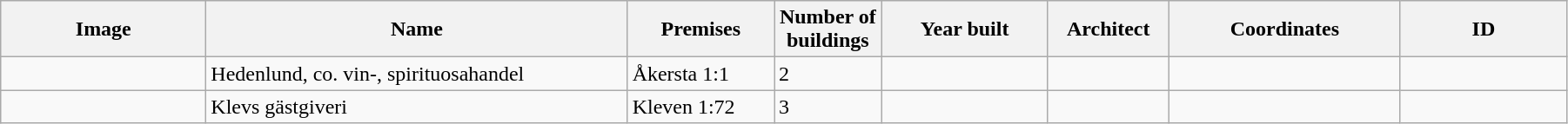<table class="wikitable" width="95%">
<tr>
<th width="150">Image</th>
<th>Name</th>
<th>Premises</th>
<th width="75">Number of<br>buildings</th>
<th width="120">Year built</th>
<th>Architect</th>
<th width="170">Coordinates</th>
<th width="120">ID</th>
</tr>
<tr>
<td></td>
<td>Hedenlund, co. vin-, spirituosahandel</td>
<td>Åkersta 1:1</td>
<td>2</td>
<td></td>
<td></td>
<td></td>
<td></td>
</tr>
<tr>
<td></td>
<td>Klevs gästgiveri</td>
<td>Kleven 1:72</td>
<td>3</td>
<td></td>
<td></td>
<td></td>
<td></td>
</tr>
</table>
